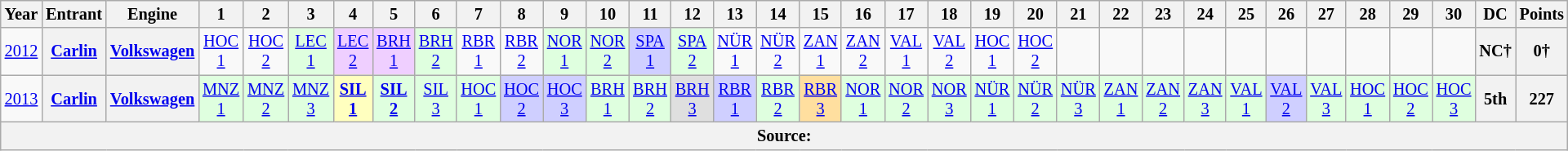<table class="wikitable" style="text-align:center; font-size:85%">
<tr>
<th>Year</th>
<th>Entrant</th>
<th>Engine</th>
<th>1</th>
<th>2</th>
<th>3</th>
<th>4</th>
<th>5</th>
<th>6</th>
<th>7</th>
<th>8</th>
<th>9</th>
<th>10</th>
<th>11</th>
<th>12</th>
<th>13</th>
<th>14</th>
<th>15</th>
<th>16</th>
<th>17</th>
<th>18</th>
<th>19</th>
<th>20</th>
<th>21</th>
<th>22</th>
<th>23</th>
<th>24</th>
<th>25</th>
<th>26</th>
<th>27</th>
<th>28</th>
<th>29</th>
<th>30</th>
<th>DC</th>
<th>Points</th>
</tr>
<tr>
<td><a href='#'>2012</a></td>
<th><a href='#'>Carlin</a></th>
<th><a href='#'>Volkswagen</a></th>
<td><a href='#'>HOC<br>1</a></td>
<td><a href='#'>HOC<br>2</a></td>
<td style="background:#DFFFDF;"><a href='#'>LEC<br>1</a><br></td>
<td style="background:#EFCFFF;"><a href='#'>LEC<br>2</a><br></td>
<td style="background:#EFCFFF;"><a href='#'>BRH<br>1</a><br></td>
<td style="background:#DFFFDF;"><a href='#'>BRH<br>2</a><br></td>
<td><a href='#'>RBR<br>1</a></td>
<td><a href='#'>RBR<br>2</a></td>
<td style="background:#DFFFDF;"><a href='#'>NOR<br>1</a><br></td>
<td style="background:#DFFFDF;"><a href='#'>NOR<br>2</a><br></td>
<td style="background:#CFCFFF;"><a href='#'>SPA<br>1</a><br></td>
<td style="background:#DFFFDF;"><a href='#'>SPA<br>2</a><br></td>
<td><a href='#'>NÜR<br>1</a></td>
<td><a href='#'>NÜR<br>2</a></td>
<td><a href='#'>ZAN<br>1</a></td>
<td><a href='#'>ZAN<br>2</a></td>
<td><a href='#'>VAL<br>1</a></td>
<td><a href='#'>VAL<br>2</a></td>
<td><a href='#'>HOC<br>1</a></td>
<td><a href='#'>HOC<br>2</a></td>
<td></td>
<td></td>
<td></td>
<td></td>
<td></td>
<td></td>
<td></td>
<td></td>
<td></td>
<td></td>
<th>NC†</th>
<th>0†</th>
</tr>
<tr>
<td><a href='#'>2013</a></td>
<th><a href='#'>Carlin</a></th>
<th><a href='#'>Volkswagen</a></th>
<td style="background:#DFFFDF;"><a href='#'>MNZ<br>1</a><br></td>
<td style="background:#DFFFDF;"><a href='#'>MNZ<br>2</a><br></td>
<td style="background:#DFFFDF;"><a href='#'>MNZ<br>3</a><br></td>
<td style="background:#FFFFBF;"><strong><a href='#'>SIL<br>1</a></strong><br></td>
<td style="background:#DFFFDF;"><strong><a href='#'>SIL<br>2</a></strong><br></td>
<td style="background:#DFFFDF;"><a href='#'>SIL<br>3</a><br></td>
<td style="background:#DFFFDF;"><a href='#'>HOC<br>1</a><br></td>
<td style="background:#CFCFFF;"><a href='#'>HOC<br>2</a><br></td>
<td style="background:#CFCFFF;"><a href='#'>HOC<br>3</a><br></td>
<td style="background:#DFFFDF;"><a href='#'>BRH<br>1</a><br></td>
<td style="background:#DFFFDF;"><a href='#'>BRH<br>2</a><br></td>
<td style="background:#DFDFDF;"><a href='#'>BRH<br>3</a><br></td>
<td style="background:#CFCFFF;"><a href='#'>RBR<br>1</a><br></td>
<td style="background:#DFFFDF;"><a href='#'>RBR<br>2</a><br></td>
<td style="background:#FFDF9F;"><a href='#'>RBR<br>3</a><br></td>
<td style="background:#DFFFDF;"><a href='#'>NOR<br>1</a><br></td>
<td style="background:#DFFFDF;"><a href='#'>NOR<br>2</a><br></td>
<td style="background:#DFFFDF;"><a href='#'>NOR<br>3</a><br></td>
<td style="background:#DFFFDF;"><a href='#'>NÜR<br>1</a><br></td>
<td style="background:#DFFFDF;"><a href='#'>NÜR<br>2</a><br></td>
<td style="background:#DFFFDF;"><a href='#'>NÜR<br>3</a><br></td>
<td style="background:#DFFFDF;"><a href='#'>ZAN<br>1</a><br></td>
<td style="background:#DFFFDF;"><a href='#'>ZAN<br>2</a><br></td>
<td style="background:#DFFFDF;"><a href='#'>ZAN<br>3</a><br></td>
<td style="background:#DFFFDF;"><a href='#'>VAL<br>1</a><br></td>
<td style="background:#CFCFFF;"><a href='#'>VAL<br>2</a><br></td>
<td style="background:#DFFFDF;"><a href='#'>VAL<br>3</a><br></td>
<td style="background:#DFFFDF;"><a href='#'>HOC<br>1</a><br></td>
<td style="background:#DFFFDF;"><a href='#'>HOC<br>2</a><br></td>
<td style="background:#DFFFDF;"><a href='#'>HOC<br>3</a><br></td>
<th>5th</th>
<th>227</th>
</tr>
<tr>
<th colspan="35">Source:</th>
</tr>
</table>
